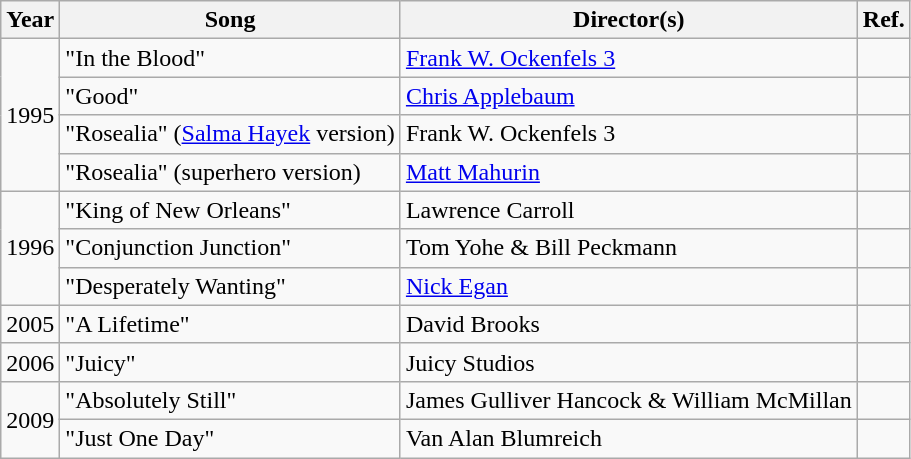<table class="wikitable">
<tr>
<th>Year</th>
<th>Song</th>
<th>Director(s)</th>
<th>Ref.</th>
</tr>
<tr>
<td rowspan="4">1995</td>
<td>"In the Blood"</td>
<td><a href='#'>Frank W. Ockenfels 3</a></td>
<td></td>
</tr>
<tr>
<td>"Good"</td>
<td><a href='#'>Chris Applebaum</a></td>
<td></td>
</tr>
<tr>
<td>"Rosealia" (<a href='#'>Salma Hayek</a> version)</td>
<td>Frank W. Ockenfels 3</td>
<td></td>
</tr>
<tr>
<td>"Rosealia" (superhero version)</td>
<td><a href='#'>Matt Mahurin</a></td>
<td></td>
</tr>
<tr>
<td rowspan="3">1996</td>
<td>"King of New Orleans"</td>
<td>Lawrence Carroll</td>
<td></td>
</tr>
<tr>
<td>"Conjunction Junction"</td>
<td>Tom Yohe & Bill Peckmann</td>
<td></td>
</tr>
<tr>
<td>"Desperately Wanting"</td>
<td><a href='#'>Nick Egan</a></td>
<td></td>
</tr>
<tr>
<td>2005</td>
<td>"A Lifetime"</td>
<td>David Brooks</td>
<td></td>
</tr>
<tr>
<td>2006</td>
<td>"Juicy"</td>
<td>Juicy Studios</td>
<td></td>
</tr>
<tr>
<td rowspan="2">2009</td>
<td>"Absolutely Still"</td>
<td>James Gulliver Hancock & William McMillan</td>
<td></td>
</tr>
<tr>
<td>"Just One Day"</td>
<td>Van Alan Blumreich</td>
<td></td>
</tr>
</table>
